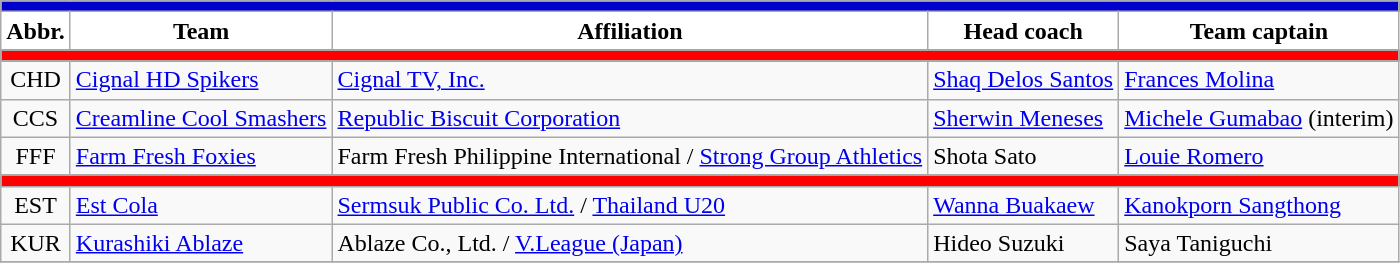<table class="wikitable" font-size:90%">
<tr>
<th style=background:#0000CD colspan="6"><span></span></th>
</tr>
<tr>
<th style="background:white">Abbr.</th>
<th style="background:white">Team</th>
<th style="background:white">Affiliation</th>
<th style="background:white">Head coach</th>
<th style="background:white">Team captain</th>
</tr>
<tr>
<th colspan="5" style="background:red"><span></span></th>
</tr>
<tr>
<td style="text-align:center">CHD</td>
<td><a href='#'>Cignal HD Spikers</a></td>
<td><a href='#'>Cignal TV, Inc.</a></td>
<td> <a href='#'>Shaq Delos Santos</a></td>
<td> <a href='#'>Frances Molina</a></td>
</tr>
<tr>
<td style="text-align:center">CCS</td>
<td><a href='#'>Creamline Cool Smashers</a></td>
<td><a href='#'>Republic Biscuit Corporation</a></td>
<td> <a href='#'>Sherwin Meneses</a></td>
<td> <a href='#'>Michele Gumabao</a> (interim)</td>
</tr>
<tr>
<td style="text-align:center">FFF</td>
<td><a href='#'>Farm Fresh Foxies</a></td>
<td>Farm Fresh Philippine International / <a href='#'>Strong Group Athletics</a></td>
<td> Shota Sato</td>
<td> <a href='#'>Louie Romero</a></td>
</tr>
<tr>
<th colspan="5" style="background:red"><span></span></th>
</tr>
<tr>
<td style="text-align:center">EST</td>
<td><a href='#'>Est Cola</a></td>
<td><a href='#'>Sermsuk Public Co. Ltd.</a> / <a href='#'>Thailand U20</a></td>
<td> <a href='#'>Wanna Buakaew</a></td>
<td> <a href='#'>Kanokporn Sangthong</a></td>
</tr>
<tr>
<td style="text-align:center">KUR</td>
<td><a href='#'>Kurashiki Ablaze</a></td>
<td>Ablaze Co., Ltd. / <a href='#'>V.League (Japan)</a></td>
<td> Hideo Suzuki</td>
<td> Saya Taniguchi</td>
</tr>
<tr>
</tr>
</table>
